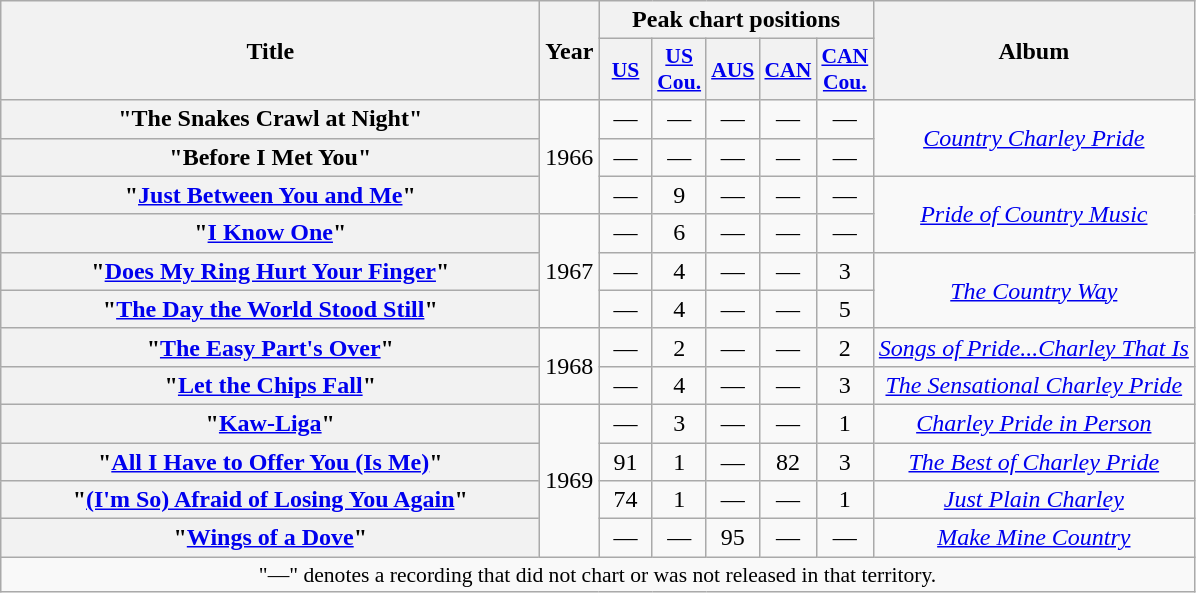<table class="wikitable plainrowheaders" style="text-align:center;">
<tr>
<th scope="col" rowspan="2" style="width:22em;">Title</th>
<th scope="col" rowspan="2">Year</th>
<th scope="col" colspan="5">Peak chart positions</th>
<th scope="col" rowspan="2">Album</th>
</tr>
<tr>
<th scope="col" style="width:2em;font-size:90%;"><a href='#'>US</a><br></th>
<th scope="col" style="width:2em;font-size:90%;"><a href='#'>US<br>Cou.</a><br></th>
<th scope="col" style="width:2em;font-size:90%;"><a href='#'>AUS</a><br></th>
<th scope="col" style="width:2em;font-size:90%;"><a href='#'>CAN</a><br></th>
<th scope="col" style="width:2em;font-size:90%;"><a href='#'>CAN<br>Cou.</a><br></th>
</tr>
<tr>
<th scope="row">"The Snakes Crawl at Night"</th>
<td rowspan="3">1966</td>
<td>—</td>
<td>—</td>
<td>—</td>
<td>—</td>
<td>—</td>
<td rowspan="2"><em><a href='#'>Country Charley Pride</a></em></td>
</tr>
<tr>
<th scope="row">"Before I Met You"</th>
<td>—</td>
<td>—</td>
<td>—</td>
<td>—</td>
<td>—</td>
</tr>
<tr>
<th scope="row">"<a href='#'>Just Between You and Me</a>"</th>
<td>—</td>
<td>9</td>
<td>—</td>
<td>—</td>
<td>—</td>
<td rowspan="2"><em><a href='#'>Pride of Country Music</a></em></td>
</tr>
<tr>
<th scope="row">"<a href='#'>I Know One</a>"</th>
<td rowspan="3">1967</td>
<td>—</td>
<td>6</td>
<td>—</td>
<td>—</td>
<td>—</td>
</tr>
<tr>
<th scope="row">"<a href='#'>Does My Ring Hurt Your Finger</a>"</th>
<td>—</td>
<td>4</td>
<td>—</td>
<td>—</td>
<td>3</td>
<td rowspan="2"><em><a href='#'>The Country Way</a></em></td>
</tr>
<tr>
<th scope="row">"<a href='#'>The Day the World Stood Still</a>"</th>
<td>—</td>
<td>4</td>
<td>—</td>
<td>—</td>
<td>5</td>
</tr>
<tr>
<th scope="row">"<a href='#'>The Easy Part's Over</a>"</th>
<td rowspan="2">1968</td>
<td>—</td>
<td>2</td>
<td>—</td>
<td>—</td>
<td>2</td>
<td><em><a href='#'>Songs of Pride...Charley That Is</a></em></td>
</tr>
<tr>
<th scope="row">"<a href='#'>Let the Chips Fall</a>"</th>
<td>—</td>
<td>4</td>
<td>—</td>
<td>—</td>
<td>3</td>
<td><em><a href='#'>The Sensational Charley Pride</a></em></td>
</tr>
<tr>
<th scope="row">"<a href='#'>Kaw-Liga</a>"</th>
<td rowspan="4">1969</td>
<td>—</td>
<td>3</td>
<td>—</td>
<td>—</td>
<td>1</td>
<td><em><a href='#'>Charley Pride in Person</a></em></td>
</tr>
<tr>
<th scope="row">"<a href='#'>All I Have to Offer You (Is Me)</a>"</th>
<td>91</td>
<td>1</td>
<td>—</td>
<td>82</td>
<td>3</td>
<td><em><a href='#'>The Best of Charley Pride</a></em></td>
</tr>
<tr>
<th scope="row">"<a href='#'>(I'm So) Afraid of Losing You Again</a>"</th>
<td>74</td>
<td>1</td>
<td>—</td>
<td>—</td>
<td>1</td>
<td><em><a href='#'>Just Plain Charley</a></em></td>
</tr>
<tr>
<th scope="row">"<a href='#'>Wings of a Dove</a>"</th>
<td>—</td>
<td>—</td>
<td>95</td>
<td>—</td>
<td>—</td>
<td><em><a href='#'>Make Mine Country</a></em></td>
</tr>
<tr>
<td colspan="8" style="font-size:90%">"—" denotes a recording that did not chart or was not released in that territory.</td>
</tr>
</table>
